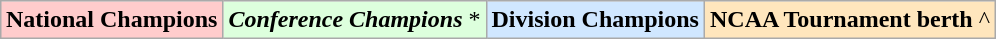<table class="wikitable" style="margin:1em auto;">
<tr>
<td bgcolor="#FFCCCC"><strong>National Champions</strong> </td>
<td bgcolor="#ddffdd"><strong><em>Conference Champions</em></strong> *</td>
<td bgcolor="#D0E7FF"><strong>Division Champions</strong> </td>
<td bgcolor="#ffe6bd"><strong>NCAA Tournament berth</strong> ^</td>
</tr>
</table>
